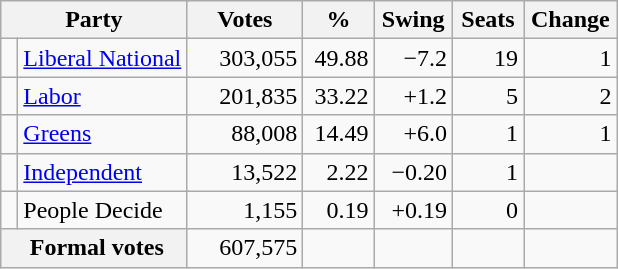<table class="wikitable" style="text-align:right; margin-bottom:0">
<tr>
<th style="width:10px" colspan=3>Party</th>
<th style="width:70px;">Votes</th>
<th style="width:40px;">%</th>
<th style="width:40px;">Swing</th>
<th style="width:40px;">Seats</th>
<th style="width:40px;">Change</th>
</tr>
<tr>
<td> </td>
<td style="text-align:left;" colspan="2"><a href='#'>Liberal National</a></td>
<td style="width:70px;">303,055</td>
<td style="width:40px;">49.88</td>
<td style="width:45px;">−7.2</td>
<td style="width:40px;">19</td>
<td style="width:55px;"> 1</td>
</tr>
<tr>
<td> </td>
<td style="text-align:left;" colspan="2"><a href='#'>Labor</a></td>
<td style="width:70px;">201,835</td>
<td style="width:40px;">33.22</td>
<td style="width:45px;">+1.2</td>
<td style="width:40px;">5</td>
<td style="width:55px;"> 2</td>
</tr>
<tr>
<td> </td>
<td style="text-align:left;" colspan="2"><a href='#'>Greens</a></td>
<td style="width:70px;">88,008</td>
<td style="width:40px;">14.49</td>
<td style="width:45px;">+6.0</td>
<td style="width:40px;">1</td>
<td style="width:55px;"> 1</td>
</tr>
<tr>
<td> </td>
<td style="text-align:left;" colspan="2"><a href='#'>Independent</a></td>
<td style="width:70px;">13,522</td>
<td style="width:40px;">2.22</td>
<td style="width:45px;">−0.20</td>
<td style="width:40px;">1</td>
<td style="width:55px;"></td>
</tr>
<tr>
<td> </td>
<td style="text-align:left;" colspan="2">People Decide</td>
<td style="width:70px;">1,155</td>
<td style="width:40px;">0.19</td>
<td style="width:45px;">+0.19</td>
<td style="width:40px;">0</td>
<td style="width:55px;"></td>
</tr>
<tr>
<th colspan="3" rowspan="1"> Formal votes</th>
<td>607,575</td>
<td></td>
<td></td>
<td></td>
<td></td>
</tr>
</table>
